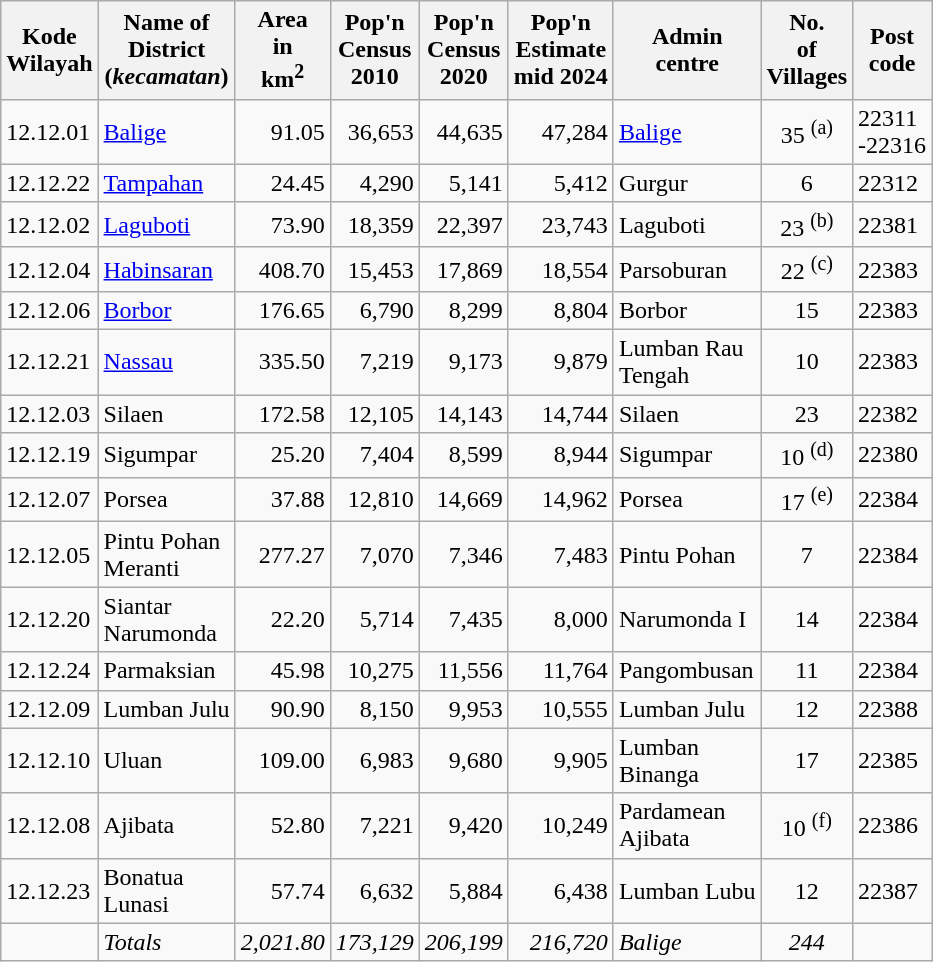<table class="sortable wikitable">
<tr>
<th>Kode <br>Wilayah</th>
<th>Name of<br>District<br>(<em>kecamatan</em>)</th>
<th>Area <br>in<br>km<sup>2</sup></th>
<th>Pop'n<br>Census<br>2010</th>
<th>Pop'n<br>Census<br>2020</th>
<th>Pop'n<br>Estimate<br>mid 2024</th>
<th>Admin<br> centre</th>
<th>No.<br>of<br>Villages</th>
<th>Post<br>code</th>
</tr>
<tr>
<td>12.12.01</td>
<td><a href='#'>Balige</a></td>
<td align="right">91.05</td>
<td align="right">36,653</td>
<td align="right">44,635</td>
<td align="right">47,284</td>
<td><a href='#'>Balige</a></td>
<td align="center">35 <sup>(a)</sup></td>
<td>22311<br>-22316</td>
</tr>
<tr>
<td>12.12.22</td>
<td><a href='#'>Tampahan</a></td>
<td align="right">24.45</td>
<td align="right">4,290</td>
<td align="right">5,141</td>
<td align="right">5,412</td>
<td>Gurgur</td>
<td align="center">6</td>
<td>22312</td>
</tr>
<tr>
<td>12.12.02</td>
<td><a href='#'>Laguboti</a></td>
<td align="right">73.90</td>
<td align="right">18,359</td>
<td align="right">22,397</td>
<td align="right">23,743</td>
<td>Laguboti</td>
<td align="center">23 <sup>(b)</sup></td>
<td>22381</td>
</tr>
<tr>
<td>12.12.04</td>
<td><a href='#'>Habinsaran</a></td>
<td align="right">408.70</td>
<td align="right">15,453</td>
<td align="right">17,869</td>
<td align="right">18,554</td>
<td>Parsoburan</td>
<td align="center">22 <sup>(c)</sup></td>
<td>22383</td>
</tr>
<tr>
<td>12.12.06</td>
<td><a href='#'>Borbor</a></td>
<td align="right">176.65</td>
<td align="right">6,790</td>
<td align="right">8,299</td>
<td align="right">8,804</td>
<td>Borbor</td>
<td align="center">15</td>
<td>22383</td>
</tr>
<tr>
<td>12.12.21</td>
<td><a href='#'>Nassau</a></td>
<td align="right">335.50</td>
<td align="right">7,219</td>
<td align="right">9,173</td>
<td align="right">9,879</td>
<td>Lumban Rau<br> Tengah</td>
<td align="center">10</td>
<td>22383</td>
</tr>
<tr>
<td>12.12.03</td>
<td>Silaen</td>
<td align="right">172.58</td>
<td align="right">12,105</td>
<td align="right">14,143</td>
<td align="right">14,744</td>
<td>Silaen</td>
<td align="center">23</td>
<td>22382</td>
</tr>
<tr>
<td>12.12.19</td>
<td>Sigumpar</td>
<td align="right">25.20</td>
<td align="right">7,404</td>
<td align="right">8,599</td>
<td align="right">8,944</td>
<td>Sigumpar</td>
<td align="center">10 <sup>(d)</sup></td>
<td>22380</td>
</tr>
<tr>
<td>12.12.07</td>
<td>Porsea</td>
<td align="right">37.88</td>
<td align="right">12,810</td>
<td align="right">14,669</td>
<td align="right">14,962</td>
<td>Porsea</td>
<td align="center">17 <sup>(e)</sup></td>
<td>22384</td>
</tr>
<tr>
<td>12.12.05</td>
<td>Pintu Pohan<br> Meranti</td>
<td align="right">277.27</td>
<td align="right">7,070</td>
<td align="right">7,346</td>
<td align="right">7,483</td>
<td>Pintu Pohan</td>
<td align="center">7</td>
<td>22384</td>
</tr>
<tr>
<td>12.12.20</td>
<td>Siantar <br>Narumonda</td>
<td align="right">22.20</td>
<td align="right">5,714</td>
<td align="right">7,435</td>
<td align="right">8,000</td>
<td>Narumonda I</td>
<td align="center">14</td>
<td>22384</td>
</tr>
<tr>
<td>12.12.24</td>
<td>Parmaksian</td>
<td align="right">45.98</td>
<td align="right">10,275</td>
<td align="right">11,556</td>
<td align="right">11,764</td>
<td>Pangombusan</td>
<td align="center">11</td>
<td>22384</td>
</tr>
<tr>
<td>12.12.09</td>
<td>Lumban Julu</td>
<td align="right">90.90</td>
<td align="right">8,150</td>
<td align="right">9,953</td>
<td align="right">10,555</td>
<td>Lumban Julu</td>
<td align="center">12</td>
<td>22388</td>
</tr>
<tr>
<td>12.12.10</td>
<td>Uluan</td>
<td align="right">109.00</td>
<td align="right">6,983</td>
<td align="right">9,680</td>
<td align="right">9,905</td>
<td>Lumban <br>Binanga</td>
<td align="center">17</td>
<td>22385</td>
</tr>
<tr>
<td>12.12.08</td>
<td>Ajibata</td>
<td align="right">52.80</td>
<td align="right">7,221</td>
<td align="right">9,420</td>
<td align="right">10,249</td>
<td>Pardamean<br> Ajibata</td>
<td align="center">10 <sup>(f)</sup></td>
<td>22386</td>
</tr>
<tr>
<td>12.12.23</td>
<td>Bonatua<br> Lunasi</td>
<td align="right">57.74</td>
<td align="right">6,632</td>
<td align="right">5,884</td>
<td align="right">6,438</td>
<td>Lumban Lubu</td>
<td align="center">12</td>
<td>22387</td>
</tr>
<tr>
<td></td>
<td><em>Totals</em></td>
<td align="right"><em>2,021.80</em></td>
<td align="right"><em>173,129</em></td>
<td align="right"><em>206,199</em></td>
<td align="right"><em>216,720</em></td>
<td><em>Balige</em></td>
<td align="center"><em>244</em></td>
<td></td>
</tr>
</table>
